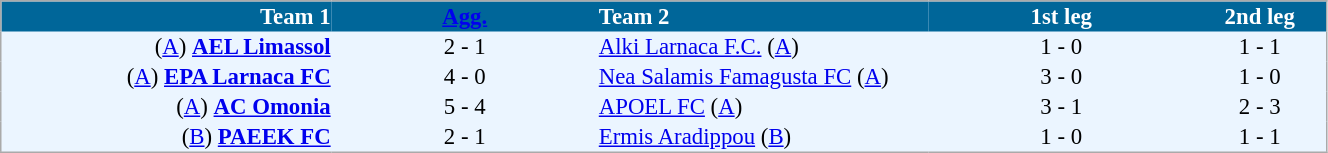<table cellspacing="0" style="background: #EBF5FF; border: 1px #aaa solid; border-collapse: collapse; font-size: 95%;" width=70%>
<tr bgcolor=#006699 style="color:white;">
<th width=25% align="right">Team 1</th>
<th width=20% align="center"><a href='#'>Agg.</a></th>
<th width=25% align="left">Team 2</th>
<th width=20% align="center">1st leg</th>
<th width=20% align="center">2nd leg</th>
</tr>
<tr>
<td align=right>(<a href='#'>A</a>) <strong><a href='#'>AEL Limassol</a></strong></td>
<td align=center>2 - 1</td>
<td align=left><a href='#'>Alki Larnaca F.C.</a> (<a href='#'>A</a>)</td>
<td align=center>1 - 0</td>
<td align=center>1 - 1</td>
</tr>
<tr>
<td align=right>(<a href='#'>A</a>) <strong><a href='#'>EPA Larnaca FC</a></strong></td>
<td align=center>4 - 0</td>
<td align=left><a href='#'>Nea Salamis Famagusta FC</a> (<a href='#'>A</a>)</td>
<td align=center>3 - 0</td>
<td align=center>1 - 0</td>
</tr>
<tr>
<td align=right>(<a href='#'>A</a>) <strong><a href='#'>AC Omonia</a></strong></td>
<td align=center>5 - 4</td>
<td align=left><a href='#'>APOEL FC</a> (<a href='#'>A</a>)</td>
<td align=center>3 - 1</td>
<td align=center>2 - 3</td>
</tr>
<tr>
<td align=right>(<a href='#'>B</a>) <strong><a href='#'>PAEEK FC</a></strong></td>
<td align=center>2 - 1</td>
<td align=left><a href='#'>Ermis Aradippou</a> (<a href='#'>B</a>)</td>
<td align=center>1 - 0</td>
<td align=center>1 - 1</td>
</tr>
<tr>
</tr>
</table>
